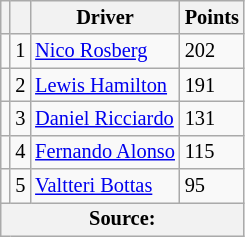<table class="wikitable" style="font-size: 85%;">
<tr>
<th></th>
<th></th>
<th>Driver</th>
<th>Points</th>
</tr>
<tr>
<td></td>
<td align="center">1</td>
<td> <a href='#'>Nico Rosberg</a></td>
<td>202</td>
</tr>
<tr>
<td></td>
<td align="center">2</td>
<td> <a href='#'>Lewis Hamilton</a></td>
<td>191</td>
</tr>
<tr>
<td></td>
<td align="center">3</td>
<td> <a href='#'>Daniel Ricciardo</a></td>
<td>131</td>
</tr>
<tr>
<td></td>
<td align="center">4</td>
<td> <a href='#'>Fernando Alonso</a></td>
<td>115</td>
</tr>
<tr>
<td></td>
<td align="center">5</td>
<td> <a href='#'>Valtteri Bottas</a></td>
<td>95</td>
</tr>
<tr>
<th colspan=4>Source: </th>
</tr>
</table>
